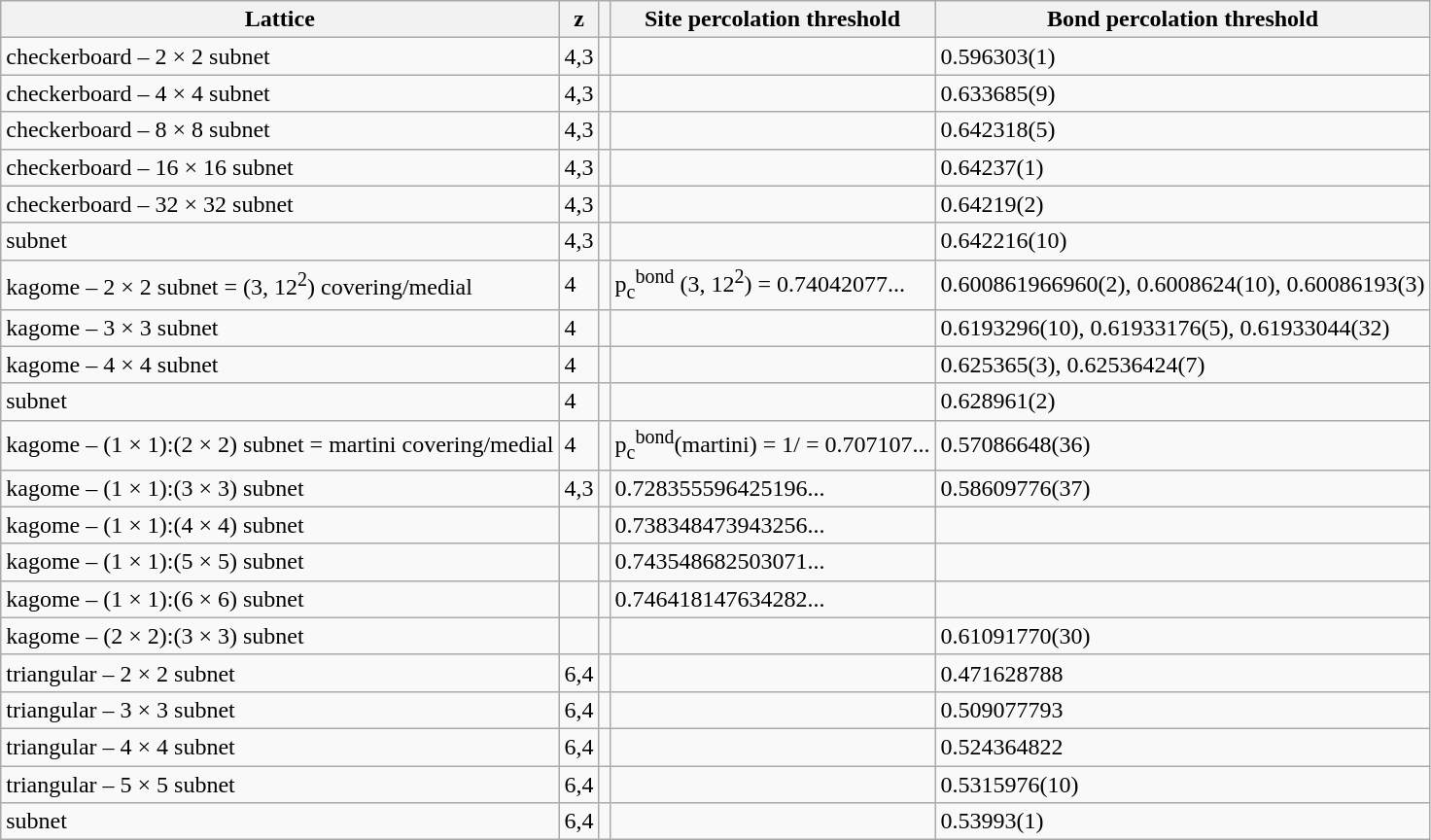<table class="wikitable">
<tr>
<th>Lattice</th>
<th>z</th>
<th></th>
<th>Site percolation threshold</th>
<th>Bond percolation threshold</th>
</tr>
<tr>
<td>checkerboard – 2 × 2 subnet</td>
<td>4,3</td>
<td></td>
<td></td>
<td>0.596303(1)</td>
</tr>
<tr>
<td>checkerboard – 4 × 4 subnet</td>
<td>4,3</td>
<td></td>
<td></td>
<td>0.633685(9)</td>
</tr>
<tr>
<td>checkerboard – 8 × 8 subnet</td>
<td>4,3</td>
<td></td>
<td></td>
<td>0.642318(5)</td>
</tr>
<tr>
<td>checkerboard – 16 × 16 subnet</td>
<td>4,3</td>
<td></td>
<td></td>
<td>0.64237(1)</td>
</tr>
<tr>
<td>checkerboard – 32 × 32 subnet</td>
<td>4,3</td>
<td></td>
<td></td>
<td>0.64219(2)</td>
</tr>
<tr>
<td> subnet</td>
<td>4,3</td>
<td></td>
<td></td>
<td>0.642216(10)</td>
</tr>
<tr>
<td>kagome – 2 × 2 subnet = (3, 12<sup>2</sup>) covering/medial</td>
<td>4</td>
<td></td>
<td>p<sub>c</sub><sup>bond</sup> (3, 12<sup>2</sup>) = 0.74042077...</td>
<td>0.600861966960(2), 0.6008624(10), 0.60086193(3)</td>
</tr>
<tr>
<td>kagome – 3 × 3 subnet</td>
<td>4</td>
<td></td>
<td></td>
<td>0.6193296(10), 0.61933176(5), 0.61933044(32)</td>
</tr>
<tr>
<td>kagome – 4 × 4 subnet</td>
<td>4</td>
<td></td>
<td></td>
<td>0.625365(3), 0.62536424(7)</td>
</tr>
<tr>
<td> subnet</td>
<td>4</td>
<td></td>
<td></td>
<td>0.628961(2)</td>
</tr>
<tr>
<td>kagome – (1 × 1):(2 × 2) subnet = martini covering/medial</td>
<td>4</td>
<td></td>
<td>p<sub>c</sub><sup>bond</sup>(martini) = 1/ = 0.707107...</td>
<td>0.57086648(36)</td>
</tr>
<tr>
<td>kagome – (1 × 1):(3 × 3) subnet</td>
<td>4,3</td>
<td></td>
<td>0.728355596425196...</td>
<td>0.58609776(37)</td>
</tr>
<tr>
<td>kagome – (1 × 1):(4 × 4) subnet</td>
<td></td>
<td></td>
<td>0.738348473943256...</td>
<td></td>
</tr>
<tr>
<td>kagome – (1 × 1):(5 × 5)  subnet</td>
<td></td>
<td></td>
<td>0.743548682503071...</td>
<td></td>
</tr>
<tr>
<td>kagome – (1 × 1):(6 × 6)  subnet</td>
<td></td>
<td></td>
<td>0.746418147634282...</td>
<td></td>
</tr>
<tr>
<td>kagome – (2 × 2):(3 × 3)  subnet</td>
<td></td>
<td></td>
<td></td>
<td>0.61091770(30)</td>
</tr>
<tr>
<td>triangular – 2 × 2 subnet</td>
<td>6,4</td>
<td></td>
<td></td>
<td>0.471628788</td>
</tr>
<tr>
<td>triangular – 3 × 3 subnet</td>
<td>6,4</td>
<td></td>
<td></td>
<td>0.509077793</td>
</tr>
<tr>
<td>triangular – 4 × 4 subnet</td>
<td>6,4</td>
<td></td>
<td></td>
<td>0.524364822</td>
</tr>
<tr>
<td>triangular – 5 × 5 subnet</td>
<td>6,4</td>
<td></td>
<td></td>
<td>0.5315976(10)</td>
</tr>
<tr>
<td> subnet</td>
<td>6,4</td>
<td></td>
<td></td>
<td>0.53993(1)</td>
</tr>
</table>
